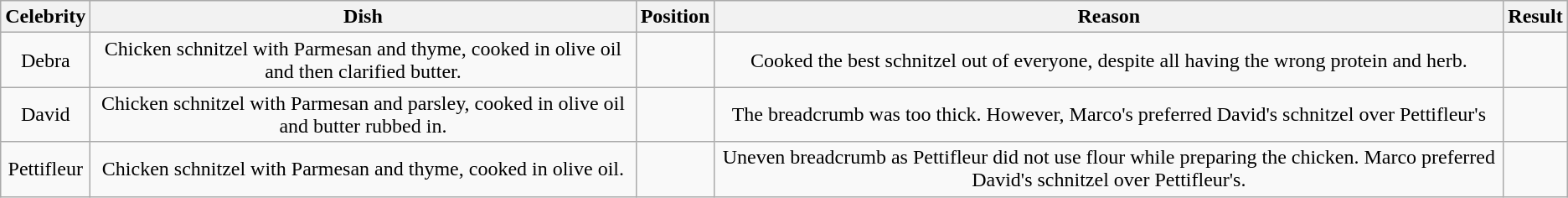<table class="wikitable plainrowheaders" style="text-align:center;">
<tr>
<th>Celebrity</th>
<th>Dish</th>
<th>Position</th>
<th>Reason</th>
<th>Result </th>
</tr>
<tr>
<td>Debra</td>
<td>Chicken schnitzel with Parmesan and thyme, cooked in olive oil and then clarified butter.</td>
<td></td>
<td>Cooked the best schnitzel out of everyone, despite all having the wrong protein and herb.</td>
<td></td>
</tr>
<tr>
<td>David</td>
<td>Chicken schnitzel with Parmesan and parsley, cooked in olive oil and butter rubbed in.</td>
<td></td>
<td>The breadcrumb was too thick. However, Marco's preferred David's schnitzel over Pettifleur's</td>
<td></td>
</tr>
<tr>
<td>Pettifleur</td>
<td>Chicken schnitzel with Parmesan and thyme, cooked in olive oil.</td>
<td></td>
<td>Uneven breadcrumb as Pettifleur did not use flour while preparing the chicken. Marco preferred David's schnitzel over Pettifleur's.</td>
<td></td>
</tr>
</table>
